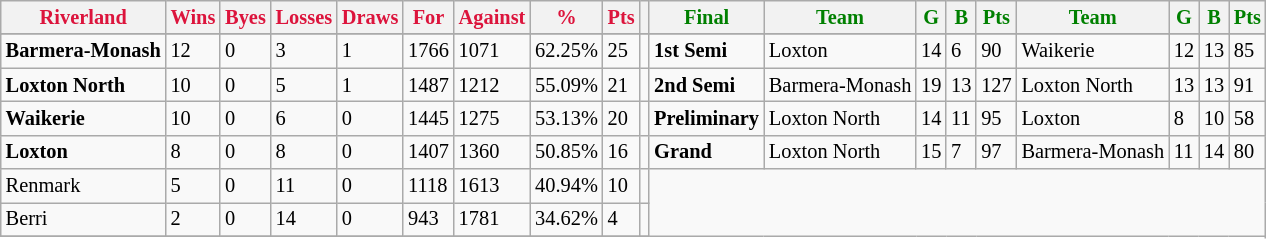<table style="font-size: 85%; text-align: left;" class="wikitable">
<tr>
<th style="color:crimson">Riverland</th>
<th style="color:crimson">Wins</th>
<th style="color:crimson">Byes</th>
<th style="color:crimson">Losses</th>
<th style="color:crimson">Draws</th>
<th style="color:crimson">For</th>
<th style="color:crimson">Against</th>
<th style="color:crimson">%</th>
<th style="color:crimson">Pts</th>
<th></th>
<th style="color:green">Final</th>
<th style="color:green">Team</th>
<th style="color:green">G</th>
<th style="color:green">B</th>
<th style="color:green">Pts</th>
<th style="color:green">Team</th>
<th style="color:green">G</th>
<th style="color:green">B</th>
<th style="color:green">Pts</th>
</tr>
<tr>
</tr>
<tr>
</tr>
<tr>
<td><strong>Barmera-Monash</strong></td>
<td>12</td>
<td>0</td>
<td>3</td>
<td>1</td>
<td>1766</td>
<td>1071</td>
<td>62.25%</td>
<td>25</td>
<td></td>
<td><strong>1st Semi</strong></td>
<td>Loxton</td>
<td>14</td>
<td>6</td>
<td>90</td>
<td>Waikerie</td>
<td>12</td>
<td>13</td>
<td>85</td>
</tr>
<tr>
<td><strong>Loxton North</strong></td>
<td>10</td>
<td>0</td>
<td>5</td>
<td>1</td>
<td>1487</td>
<td>1212</td>
<td>55.09%</td>
<td>21</td>
<td></td>
<td><strong>2nd Semi</strong></td>
<td>Barmera-Monash</td>
<td>19</td>
<td>13</td>
<td>127</td>
<td>Loxton North</td>
<td>13</td>
<td>13</td>
<td>91</td>
</tr>
<tr>
<td><strong>Waikerie</strong></td>
<td>10</td>
<td>0</td>
<td>6</td>
<td>0</td>
<td>1445</td>
<td>1275</td>
<td>53.13%</td>
<td>20</td>
<td></td>
<td><strong>Preliminary</strong></td>
<td>Loxton North</td>
<td>14</td>
<td>11</td>
<td>95</td>
<td>Loxton</td>
<td>8</td>
<td>10</td>
<td>58</td>
</tr>
<tr>
<td><strong>Loxton</strong></td>
<td>8</td>
<td>0</td>
<td>8</td>
<td>0</td>
<td>1407</td>
<td>1360</td>
<td>50.85%</td>
<td>16</td>
<td></td>
<td><strong>Grand</strong></td>
<td>Loxton North</td>
<td>15</td>
<td>7</td>
<td>97</td>
<td>Barmera-Monash</td>
<td>11</td>
<td>14</td>
<td>80</td>
</tr>
<tr>
<td>Renmark</td>
<td>5</td>
<td>0</td>
<td>11</td>
<td>0</td>
<td>1118</td>
<td>1613</td>
<td>40.94%</td>
<td>10</td>
<td></td>
</tr>
<tr>
<td>Berri</td>
<td>2</td>
<td>0</td>
<td>14</td>
<td>0</td>
<td>943</td>
<td>1781</td>
<td>34.62%</td>
<td>4</td>
<td></td>
</tr>
<tr>
</tr>
</table>
